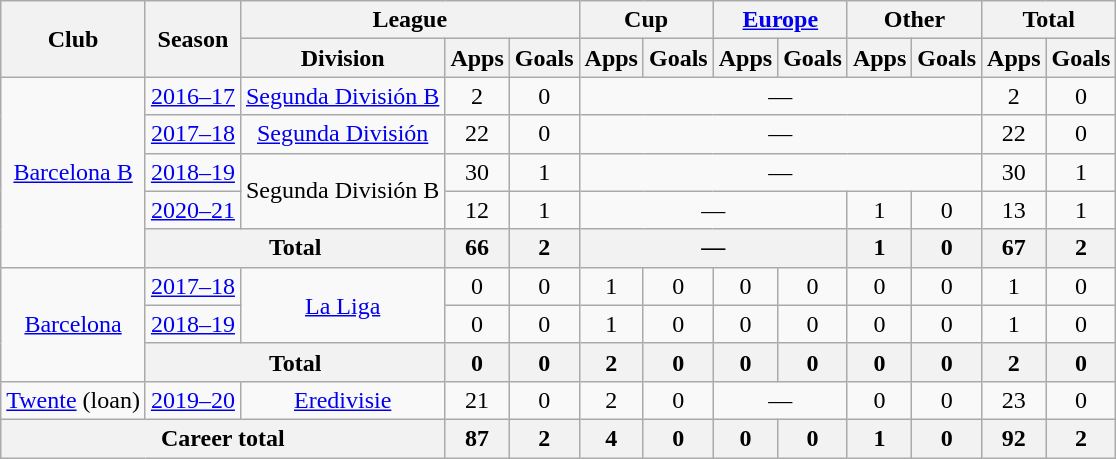<table class="wikitable" style="text-align: center">
<tr>
<th rowspan="2">Club</th>
<th rowspan="2">Season</th>
<th colspan="3">League</th>
<th colspan="2">Cup</th>
<th colspan="2"><a href='#'>Europe</a></th>
<th colspan="2">Other</th>
<th colspan="2">Total</th>
</tr>
<tr>
<th>Division</th>
<th>Apps</th>
<th>Goals</th>
<th>Apps</th>
<th>Goals</th>
<th>Apps</th>
<th>Goals</th>
<th>Apps</th>
<th>Goals</th>
<th>Apps</th>
<th>Goals</th>
</tr>
<tr>
<td rowspan="5"><a href='#'>Barcelona B</a></td>
<td><a href='#'>2016–17</a></td>
<td><a href='#'>Segunda División B</a></td>
<td>2</td>
<td>0</td>
<td colspan=6>—</td>
<td>2</td>
<td>0</td>
</tr>
<tr>
<td><a href='#'>2017–18</a></td>
<td><a href='#'>Segunda División</a></td>
<td>22</td>
<td>0</td>
<td colspan=6>—</td>
<td>22</td>
<td>0</td>
</tr>
<tr>
<td><a href='#'>2018–19</a></td>
<td rowspan=2>Segunda División B</td>
<td>30</td>
<td>1</td>
<td colspan=6>—</td>
<td>30</td>
<td>1</td>
</tr>
<tr>
<td><a href='#'>2020–21</a></td>
<td>12</td>
<td>1</td>
<td colspan="4">—</td>
<td>1</td>
<td>0</td>
<td>13</td>
<td>1</td>
</tr>
<tr>
<th colspan="2">Total</th>
<th>66</th>
<th>2</th>
<th colspan="4">—</th>
<th>1</th>
<th>0</th>
<th>67</th>
<th>2</th>
</tr>
<tr>
<td rowspan="3"><a href='#'>Barcelona</a></td>
<td><a href='#'>2017–18</a></td>
<td rowspan="2"><a href='#'>La Liga</a></td>
<td>0</td>
<td>0</td>
<td>1</td>
<td>0</td>
<td>0</td>
<td>0</td>
<td>0</td>
<td>0</td>
<td>1</td>
<td>0</td>
</tr>
<tr>
<td><a href='#'>2018–19</a></td>
<td>0</td>
<td>0</td>
<td>1</td>
<td>0</td>
<td>0</td>
<td>0</td>
<td>0</td>
<td>0</td>
<td>1</td>
<td>0</td>
</tr>
<tr>
<th colspan="2">Total</th>
<th>0</th>
<th>0</th>
<th>2</th>
<th>0</th>
<th>0</th>
<th>0</th>
<th>0</th>
<th>0</th>
<th>2</th>
<th>0</th>
</tr>
<tr>
<td rowspan="1"><a href='#'>Twente</a> (loan)</td>
<td><a href='#'>2019–20</a></td>
<td><a href='#'>Eredivisie</a></td>
<td>21</td>
<td>0</td>
<td>2</td>
<td>0</td>
<td colspan="2">—</td>
<td>0</td>
<td>0</td>
<td>23</td>
<td>0</td>
</tr>
<tr>
<th colspan="3">Career total</th>
<th>87</th>
<th>2</th>
<th>4</th>
<th>0</th>
<th>0</th>
<th>0</th>
<th>1</th>
<th>0</th>
<th>92</th>
<th>2</th>
</tr>
</table>
